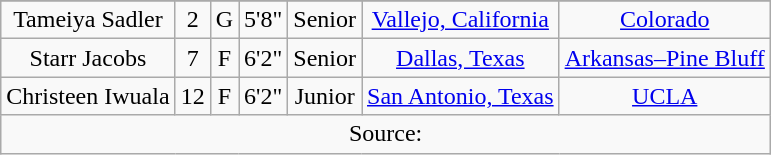<table class="wikitable sortable" style="text-align: center">
<tr align=center>
</tr>
<tr>
<td>Tameiya Sadler</td>
<td>2</td>
<td>G</td>
<td>5'8"</td>
<td>Senior</td>
<td><a href='#'>Vallejo, California</a></td>
<td><a href='#'>Colorado</a></td>
</tr>
<tr>
<td>Starr Jacobs</td>
<td>7</td>
<td>F</td>
<td>6'2"</td>
<td>Senior</td>
<td><a href='#'>Dallas, Texas</a></td>
<td><a href='#'>Arkansas–Pine Bluff</a></td>
</tr>
<tr>
<td>Christeen Iwuala</td>
<td>12</td>
<td>F</td>
<td>6'2"</td>
<td>Junior</td>
<td><a href='#'>San Antonio, Texas</a></td>
<td><a href='#'>UCLA</a></td>
</tr>
<tr>
<td colspan=7>Source:</td>
</tr>
</table>
